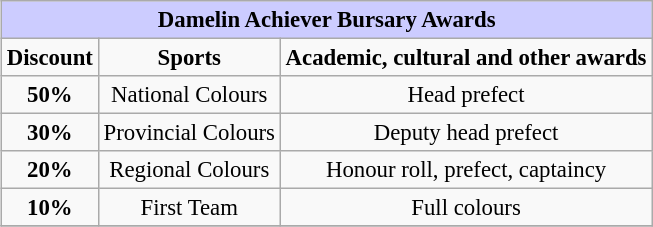<table class="wikitable"  style="margin:auto; margin:0 0 1.0em 1.0em; text-align:center; font-size:95%;">
<tr>
<th colspan="5" style="background:#ccf;"><strong>Damelin Achiever Bursary Awards</strong></th>
</tr>
<tr>
<td><strong>Discount</strong></td>
<td><strong>Sports</strong></td>
<td><strong>Academic, cultural and other awards</strong></td>
</tr>
<tr>
<td><strong>50%</strong></td>
<td>National Colours</td>
<td>Head prefect</td>
</tr>
<tr>
<td><strong>30%</strong></td>
<td>Provincial Colours</td>
<td>Deputy head prefect</td>
</tr>
<tr>
<td><strong>20%</strong></td>
<td>Regional Colours</td>
<td>Honour roll, prefect, captaincy</td>
</tr>
<tr>
<td><strong>10%</strong></td>
<td>First Team</td>
<td>Full colours</td>
</tr>
<tr>
</tr>
</table>
